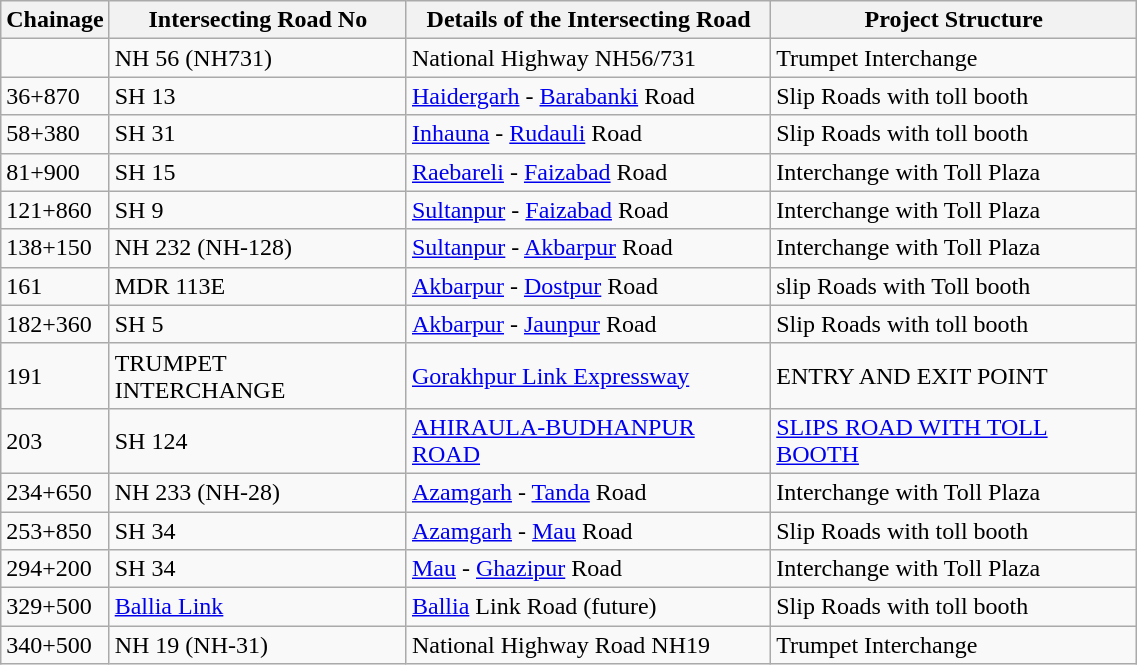<table class= "wikitable sortable mw-collapsible" width=60%>
<tr>
<th>Chainage</th>
<th>Intersecting Road No</th>
<th>Details of the Intersecting Road</th>
<th>Project Structure</th>
</tr>
<tr>
<td></td>
<td>NH 56 (NH731)</td>
<td>National Highway NH56/731</td>
<td>Trumpet Interchange</td>
</tr>
<tr>
<td>36+870</td>
<td>SH 13</td>
<td><a href='#'>Haidergarh</a> - <a href='#'>Barabanki</a> Road</td>
<td>Slip Roads with toll booth</td>
</tr>
<tr>
<td>58+380</td>
<td>SH 31</td>
<td><a href='#'>Inhauna</a> - <a href='#'>Rudauli</a> Road</td>
<td>Slip Roads with toll booth</td>
</tr>
<tr>
<td>81+900</td>
<td>SH 15</td>
<td><a href='#'>Raebareli</a> - <a href='#'>Faizabad</a> Road</td>
<td>Interchange with Toll Plaza</td>
</tr>
<tr>
<td>121+860</td>
<td>SH 9</td>
<td><a href='#'>Sultanpur</a> - <a href='#'>Faizabad</a> Road</td>
<td>Interchange with Toll Plaza</td>
</tr>
<tr>
<td>138+150</td>
<td>NH 232 (NH-128)</td>
<td><a href='#'>Sultanpur</a> - <a href='#'>Akbarpur</a> Road</td>
<td>Interchange with Toll Plaza</td>
</tr>
<tr>
<td>161</td>
<td>MDR 113E</td>
<td><a href='#'>Akbarpur</a> - <a href='#'>Dostpur</a> Road</td>
<td>slip Roads with Toll booth</td>
</tr>
<tr>
<td>182+360</td>
<td>SH 5</td>
<td><a href='#'>Akbarpur</a> - <a href='#'>Jaunpur</a> Road</td>
<td>Slip Roads with toll booth</td>
</tr>
<tr>
<td>191</td>
<td>TRUMPET INTERCHANGE</td>
<td><a href='#'>Gorakhpur Link Expressway</a></td>
<td>ENTRY AND EXIT POINT</td>
</tr>
<tr>
<td>203</td>
<td>SH 124</td>
<td><a href='#'> AHIRAULA-BUDHANPUR ROAD</a></td>
<td><a href='#'>SLIPS ROAD WITH TOLL BOOTH</a></td>
</tr>
<tr>
<td>234+650</td>
<td>NH 233 (NH-28)</td>
<td><a href='#'>Azamgarh</a> - <a href='#'>Tanda</a> Road</td>
<td>Interchange with Toll Plaza</td>
</tr>
<tr>
<td>253+850</td>
<td>SH 34</td>
<td><a href='#'>Azamgarh</a> - <a href='#'>Mau</a> Road</td>
<td>Slip Roads with toll booth</td>
</tr>
<tr>
<td>294+200</td>
<td>SH 34</td>
<td><a href='#'>Mau</a> - <a href='#'>Ghazipur</a> Road</td>
<td>Interchange with Toll Plaza</td>
</tr>
<tr>
<td>329+500</td>
<td><a href='#'>Ballia Link</a></td>
<td><a href='#'>Ballia</a> Link Road (future)</td>
<td>Slip Roads with toll booth</td>
</tr>
<tr>
<td>340+500</td>
<td>NH 19 (NH-31)</td>
<td>National Highway Road NH19</td>
<td>Trumpet Interchange</td>
</tr>
</table>
